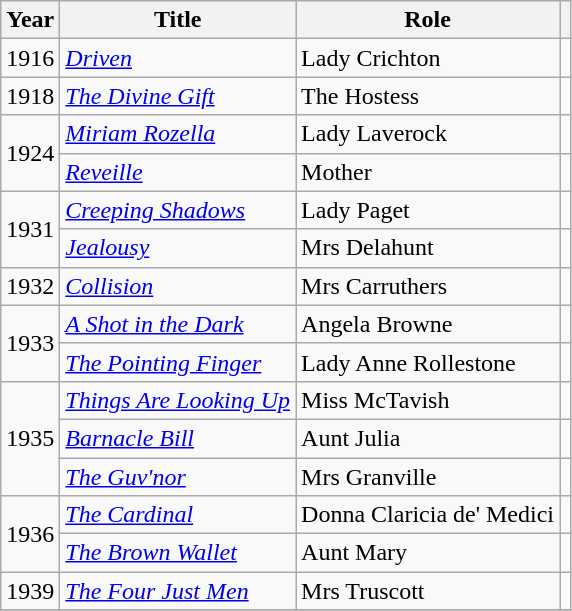<table class="wikitable sortable">
<tr>
<th>Year</th>
<th>Title</th>
<th>Role</th>
<th></th>
</tr>
<tr>
<td>1916</td>
<td><em><a href='#'>Driven</a></em></td>
<td>Lady Crichton</td>
<td></td>
</tr>
<tr>
<td>1918</td>
<td><em><a href='#'>The Divine Gift</a></em></td>
<td>The Hostess</td>
<td></td>
</tr>
<tr>
<td rowspan="2">1924</td>
<td><em><a href='#'>Miriam Rozella</a></em></td>
<td>Lady Laverock</td>
<td></td>
</tr>
<tr>
<td><em><a href='#'>Reveille</a></em></td>
<td>Mother</td>
<td></td>
</tr>
<tr>
<td rowspan="2">1931</td>
<td><em><a href='#'>Creeping Shadows</a></em></td>
<td>Lady Paget</td>
<td></td>
</tr>
<tr>
<td><em><a href='#'>Jealousy</a></em></td>
<td>Mrs Delahunt</td>
<td></td>
</tr>
<tr>
<td>1932</td>
<td><em><a href='#'>Collision</a></em></td>
<td>Mrs Carruthers</td>
<td></td>
</tr>
<tr>
<td rowspan="2">1933</td>
<td><em><a href='#'>A Shot in the Dark</a></em></td>
<td>Angela Browne</td>
<td></td>
</tr>
<tr>
<td><em><a href='#'>The Pointing Finger</a></em></td>
<td>Lady Anne Rollestone</td>
<td></td>
</tr>
<tr>
<td rowspan="3">1935</td>
<td><em><a href='#'>Things Are Looking Up</a></em></td>
<td>Miss McTavish</td>
<td></td>
</tr>
<tr>
<td><em><a href='#'>Barnacle Bill</a></em></td>
<td>Aunt Julia</td>
<td></td>
</tr>
<tr>
<td><em><a href='#'>The Guv'nor</a></em></td>
<td>Mrs Granville</td>
<td></td>
</tr>
<tr>
<td rowspan="2">1936</td>
<td><em><a href='#'>The Cardinal</a></em></td>
<td>Donna Claricia de' Medici</td>
<td></td>
</tr>
<tr>
<td><em><a href='#'>The Brown Wallet</a></em></td>
<td>Aunt Mary</td>
<td></td>
</tr>
<tr>
<td>1939</td>
<td><em><a href='#'>The Four Just Men</a></em></td>
<td>Mrs Truscott</td>
<td></td>
</tr>
<tr>
</tr>
</table>
